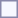<table style="border:1px solid #8888aa; background-color:#f7f8ff; padding:5px; font-size:95%; margin: 0px 12px 12px 0px;text-align:center">
</table>
